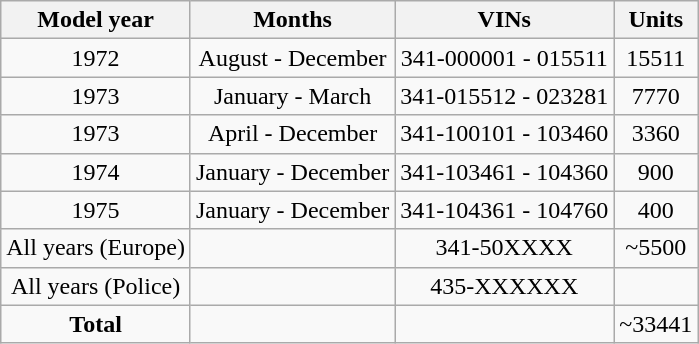<table class="wikitable" style="align:center; text-align:center">
<tr>
<th>Model year</th>
<th>Months</th>
<th>VINs</th>
<th>Units</th>
</tr>
<tr>
<td>1972</td>
<td>August - December</td>
<td>341-000001 - 015511</td>
<td>15511</td>
</tr>
<tr>
<td>1973</td>
<td>January - March</td>
<td>341-015512 - 023281</td>
<td>7770</td>
</tr>
<tr>
<td>1973</td>
<td>April - December</td>
<td>341-100101 - 103460</td>
<td>3360</td>
</tr>
<tr>
<td>1974</td>
<td>January - December</td>
<td>341-103461 - 104360</td>
<td>900</td>
</tr>
<tr>
<td>1975</td>
<td>January - December</td>
<td>341-104361 - 104760</td>
<td>400</td>
</tr>
<tr>
<td>All years (Europe)</td>
<td></td>
<td>341-50XXXX</td>
<td>~5500</td>
</tr>
<tr>
<td>All years (Police)</td>
<td></td>
<td>435-XXXXXX</td>
<td></td>
</tr>
<tr>
<td><strong>Total</strong></td>
<td></td>
<td></td>
<td>~33441</td>
</tr>
</table>
